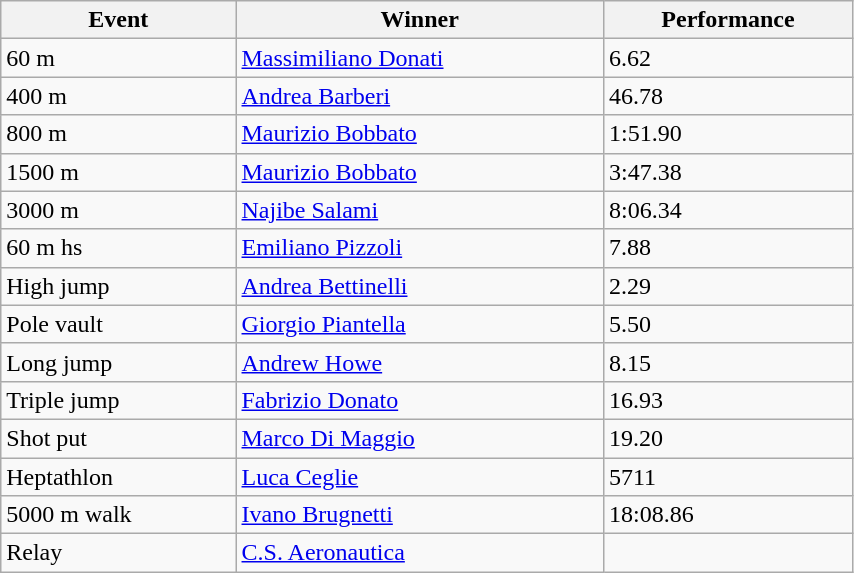<table class="wikitable" width=45% style="font-size:100%; text-align:left;">
<tr>
<th>Event</th>
<th>Winner</th>
<th>Performance</th>
</tr>
<tr>
<td>60 m</td>
<td><a href='#'>Massimiliano Donati</a></td>
<td>6.62</td>
</tr>
<tr>
<td>400 m</td>
<td><a href='#'>Andrea Barberi </a></td>
<td>46.78</td>
</tr>
<tr>
<td>800 m</td>
<td><a href='#'>Maurizio Bobbato </a></td>
<td>1:51.90</td>
</tr>
<tr>
<td>1500 m</td>
<td><a href='#'>Maurizio Bobbato</a></td>
<td>3:47.38</td>
</tr>
<tr>
<td>3000 m</td>
<td><a href='#'>Najibe Salami</a></td>
<td>8:06.34</td>
</tr>
<tr>
<td>60 m hs</td>
<td><a href='#'>Emiliano Pizzoli </a></td>
<td>7.88</td>
</tr>
<tr>
<td>High jump</td>
<td><a href='#'>Andrea Bettinelli </a></td>
<td>2.29</td>
</tr>
<tr>
<td>Pole vault</td>
<td><a href='#'>Giorgio Piantella </a></td>
<td>5.50</td>
</tr>
<tr>
<td>Long jump</td>
<td><a href='#'>Andrew Howe </a></td>
<td>8.15</td>
</tr>
<tr>
<td>Triple jump</td>
<td><a href='#'>Fabrizio Donato </a></td>
<td>16.93</td>
</tr>
<tr>
<td>Shot put</td>
<td><a href='#'>Marco Di Maggio</a></td>
<td>19.20</td>
</tr>
<tr>
<td>Heptathlon</td>
<td><a href='#'>Luca Ceglie</a></td>
<td>5711</td>
</tr>
<tr>
<td>5000 m walk</td>
<td><a href='#'>Ivano Brugnetti</a></td>
<td>18:08.86</td>
</tr>
<tr>
<td>Relay</td>
<td><a href='#'>C.S. Aeronautica </a></td>
<td></td>
</tr>
</table>
